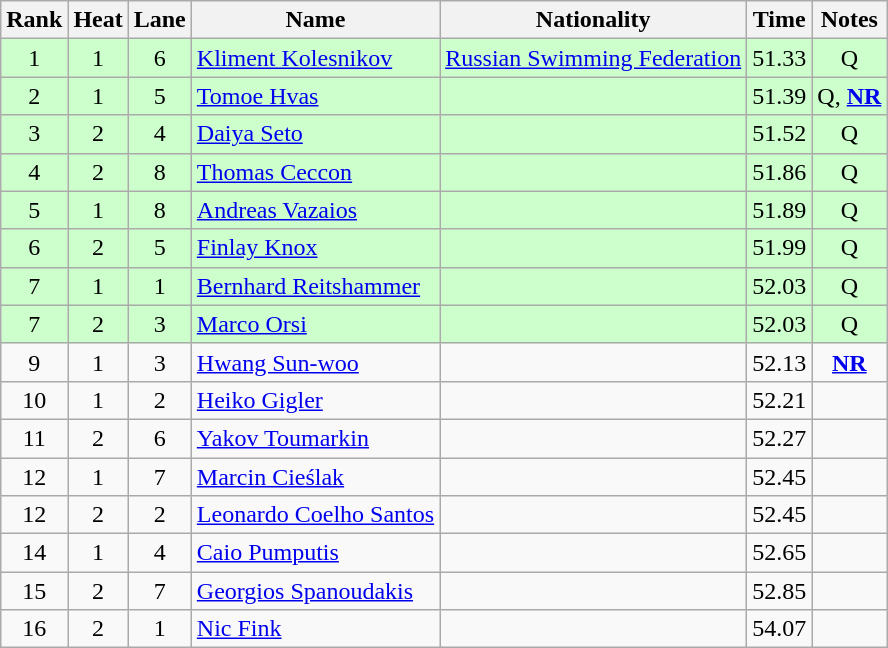<table class="wikitable sortable" style="text-align:center">
<tr>
<th>Rank</th>
<th>Heat</th>
<th>Lane</th>
<th>Name</th>
<th>Nationality</th>
<th>Time</th>
<th>Notes</th>
</tr>
<tr bgcolor=ccffcc>
<td>1</td>
<td>1</td>
<td>6</td>
<td align=left><a href='#'>Kliment Kolesnikov</a></td>
<td align=left><a href='#'>Russian Swimming Federation</a></td>
<td>51.33</td>
<td>Q</td>
</tr>
<tr bgcolor=ccffcc>
<td>2</td>
<td>1</td>
<td>5</td>
<td align=left><a href='#'>Tomoe Hvas</a></td>
<td align=left></td>
<td>51.39</td>
<td>Q, <strong><a href='#'>NR</a></strong></td>
</tr>
<tr bgcolor=ccffcc>
<td>3</td>
<td>2</td>
<td>4</td>
<td align=left><a href='#'>Daiya Seto</a></td>
<td align=left></td>
<td>51.52</td>
<td>Q</td>
</tr>
<tr bgcolor=ccffcc>
<td>4</td>
<td>2</td>
<td>8</td>
<td align=left><a href='#'>Thomas Ceccon</a></td>
<td align=left></td>
<td>51.86</td>
<td>Q</td>
</tr>
<tr bgcolor=ccffcc>
<td>5</td>
<td>1</td>
<td>8</td>
<td align=left><a href='#'>Andreas Vazaios</a></td>
<td align=left></td>
<td>51.89</td>
<td>Q</td>
</tr>
<tr bgcolor=ccffcc>
<td>6</td>
<td>2</td>
<td>5</td>
<td align=left><a href='#'>Finlay Knox</a></td>
<td align=left></td>
<td>51.99</td>
<td>Q</td>
</tr>
<tr bgcolor=ccffcc>
<td>7</td>
<td>1</td>
<td>1</td>
<td align=left><a href='#'>Bernhard Reitshammer</a></td>
<td align=left></td>
<td>52.03</td>
<td>Q</td>
</tr>
<tr bgcolor=ccffcc>
<td>7</td>
<td>2</td>
<td>3</td>
<td align=left><a href='#'>Marco Orsi</a></td>
<td align=left></td>
<td>52.03</td>
<td>Q</td>
</tr>
<tr>
<td>9</td>
<td>1</td>
<td>3</td>
<td align=left><a href='#'>Hwang Sun-woo</a></td>
<td align=left></td>
<td>52.13</td>
<td><strong><a href='#'>NR</a></strong></td>
</tr>
<tr>
<td>10</td>
<td>1</td>
<td>2</td>
<td align=left><a href='#'>Heiko Gigler</a></td>
<td align=left></td>
<td>52.21</td>
<td></td>
</tr>
<tr>
<td>11</td>
<td>2</td>
<td>6</td>
<td align=left><a href='#'>Yakov Toumarkin</a></td>
<td align=left></td>
<td>52.27</td>
<td></td>
</tr>
<tr>
<td>12</td>
<td>1</td>
<td>7</td>
<td align=left><a href='#'>Marcin Cieślak</a></td>
<td align=left></td>
<td>52.45</td>
<td></td>
</tr>
<tr>
<td>12</td>
<td>2</td>
<td>2</td>
<td align=left><a href='#'>Leonardo Coelho Santos</a></td>
<td align=left></td>
<td>52.45</td>
<td></td>
</tr>
<tr>
<td>14</td>
<td>1</td>
<td>4</td>
<td align=left><a href='#'>Caio Pumputis</a></td>
<td align=left></td>
<td>52.65</td>
<td></td>
</tr>
<tr>
<td>15</td>
<td>2</td>
<td>7</td>
<td align=left><a href='#'>Georgios Spanoudakis</a></td>
<td align=left></td>
<td>52.85</td>
<td></td>
</tr>
<tr>
<td>16</td>
<td>2</td>
<td>1</td>
<td align=left><a href='#'>Nic Fink</a></td>
<td align=left></td>
<td>54.07</td>
<td></td>
</tr>
</table>
